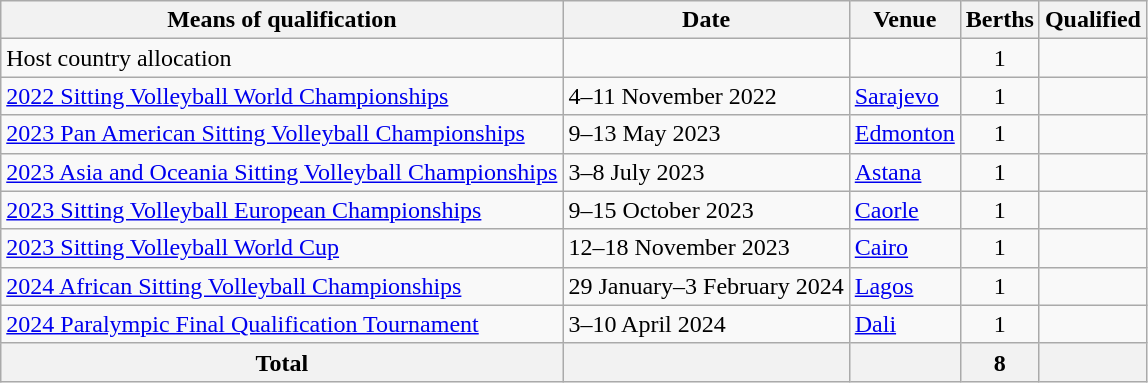<table class=wikitable>
<tr>
<th>Means of qualification</th>
<th>Date</th>
<th>Venue</th>
<th>Berths</th>
<th>Qualified</th>
</tr>
<tr>
<td>Host country allocation</td>
<td></td>
<td></td>
<td align=center>1</td>
<td></td>
</tr>
<tr>
<td><a href='#'>2022 Sitting Volleyball World Championships</a></td>
<td>4–11 November 2022</td>
<td> <a href='#'>Sarajevo</a></td>
<td align=center>1</td>
<td></td>
</tr>
<tr>
<td><a href='#'>2023 Pan American Sitting Volleyball Championships</a></td>
<td>9–13 May 2023</td>
<td> <a href='#'>Edmonton</a></td>
<td align=center>1</td>
<td></td>
</tr>
<tr>
<td><a href='#'>2023 Asia and Oceania Sitting Volleyball Championships</a></td>
<td>3–8 July 2023</td>
<td> <a href='#'>Astana</a></td>
<td align=center>1</td>
<td></td>
</tr>
<tr>
<td><a href='#'>2023 Sitting Volleyball European Championships</a></td>
<td>9–15 October 2023</td>
<td> <a href='#'>Caorle</a></td>
<td align=center>1</td>
<td></td>
</tr>
<tr>
<td><a href='#'>2023 Sitting Volleyball World Cup</a></td>
<td>12–18 November 2023</td>
<td> <a href='#'>Cairo</a></td>
<td align=center>1</td>
<td></td>
</tr>
<tr>
<td><a href='#'>2024 African Sitting Volleyball Championships</a></td>
<td>29 January–3 February 2024</td>
<td> <a href='#'>Lagos</a></td>
<td align=center>1</td>
<td></td>
</tr>
<tr>
<td><a href='#'>2024 Paralympic Final Qualification Tournament</a></td>
<td>3–10 April 2024</td>
<td> <a href='#'>Dali</a></td>
<td align=center>1</td>
<td></td>
</tr>
<tr>
<th>Total</th>
<th></th>
<th></th>
<th>8</th>
<th></th>
</tr>
</table>
